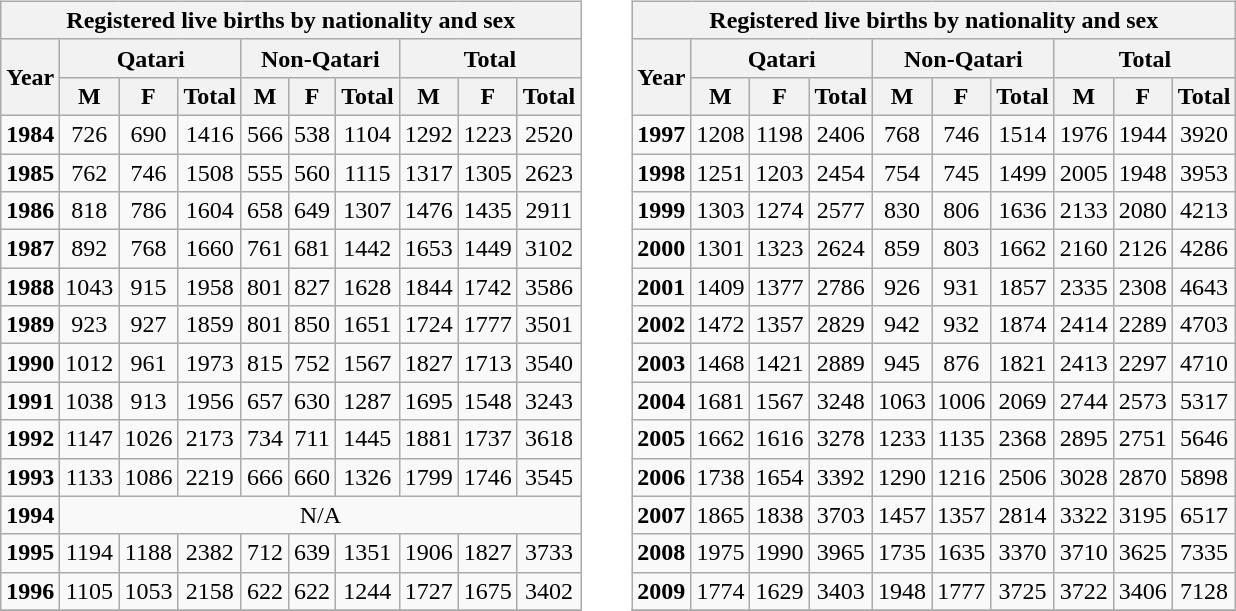<table>
<tr>
<td width="9"> </td>
<td valign="top"><br><table class="wikitable" style="text-align: center;">
<tr>
<th colspan="10">Registered live births by nationality and sex</th>
</tr>
<tr>
<th rowspan="2">Year</th>
<th colspan="3">Qatari</th>
<th colspan="3">Non-Qatari</th>
<th colspan="3">Total</th>
</tr>
<tr>
<th>M</th>
<th>F</th>
<th>Total</th>
<th>M</th>
<th>F</th>
<th>Total</th>
<th>M</th>
<th>F</th>
<th>Total</th>
</tr>
<tr>
<td><strong>1984</strong></td>
<td>726</td>
<td>690</td>
<td>1416</td>
<td>566</td>
<td>538</td>
<td>1104</td>
<td>1292</td>
<td>1223</td>
<td>2520</td>
</tr>
<tr>
<td><strong>1985</strong></td>
<td>762</td>
<td>746</td>
<td>1508</td>
<td>555</td>
<td>560</td>
<td>1115</td>
<td>1317</td>
<td>1305</td>
<td>2623</td>
</tr>
<tr>
<td><strong>1986</strong></td>
<td>818</td>
<td>786</td>
<td>1604</td>
<td>658</td>
<td>649</td>
<td>1307</td>
<td>1476</td>
<td>1435</td>
<td>2911</td>
</tr>
<tr>
<td><strong>1987</strong></td>
<td>892</td>
<td>768</td>
<td>1660</td>
<td>761</td>
<td>681</td>
<td>1442</td>
<td>1653</td>
<td>1449</td>
<td>3102</td>
</tr>
<tr>
<td><strong>1988</strong></td>
<td>1043</td>
<td>915</td>
<td>1958</td>
<td>801</td>
<td>827</td>
<td>1628</td>
<td>1844</td>
<td>1742</td>
<td>3586</td>
</tr>
<tr>
<td><strong>1989</strong></td>
<td>923</td>
<td>927</td>
<td>1859</td>
<td>801</td>
<td>850</td>
<td>1651</td>
<td>1724</td>
<td>1777</td>
<td>3501</td>
</tr>
<tr>
<td><strong>1990</strong></td>
<td>1012</td>
<td>961</td>
<td>1973</td>
<td>815</td>
<td>752</td>
<td>1567</td>
<td>1827</td>
<td>1713</td>
<td>3540</td>
</tr>
<tr>
<td><strong>1991</strong></td>
<td>1038</td>
<td>913</td>
<td>1956</td>
<td>657</td>
<td>630</td>
<td>1287</td>
<td>1695</td>
<td>1548</td>
<td>3243</td>
</tr>
<tr>
<td><strong>1992</strong></td>
<td>1147</td>
<td>1026</td>
<td>2173</td>
<td>734</td>
<td>711</td>
<td>1445</td>
<td>1881</td>
<td>1737</td>
<td>3618</td>
</tr>
<tr>
<td><strong>1993</strong></td>
<td>1133</td>
<td>1086</td>
<td>2219</td>
<td>666</td>
<td>660</td>
<td>1326</td>
<td>1799</td>
<td>1746</td>
<td>3545</td>
</tr>
<tr>
<td><strong>1994</strong></td>
<td colspan="9">N/A</td>
</tr>
<tr>
<td><strong>1995</strong></td>
<td>1194</td>
<td>1188</td>
<td>2382</td>
<td>712</td>
<td>639</td>
<td>1351</td>
<td>1906</td>
<td>1827</td>
<td>3733</td>
</tr>
<tr>
<td><strong>1996</strong></td>
<td>1105</td>
<td>1053</td>
<td>2158</td>
<td>622</td>
<td>622</td>
<td>1244</td>
<td>1727</td>
<td>1675</td>
<td>3402</td>
</tr>
<tr>
</tr>
</table>
</td>
<td width="9"> </td>
<td valign="top"><br><table class="wikitable" style="text-align: center;">
<tr>
<th colspan="10">Registered live births by nationality and sex</th>
</tr>
<tr>
<th rowspan="2">Year</th>
<th colspan="3">Qatari</th>
<th colspan="3">Non-Qatari</th>
<th colspan="3">Total</th>
</tr>
<tr>
<th>M</th>
<th>F</th>
<th>Total</th>
<th>M</th>
<th>F</th>
<th>Total</th>
<th>M</th>
<th>F</th>
<th>Total</th>
</tr>
<tr>
<td><strong>1997</strong></td>
<td>1208</td>
<td>1198</td>
<td>2406</td>
<td>768</td>
<td>746</td>
<td>1514</td>
<td>1976</td>
<td>1944</td>
<td>3920</td>
</tr>
<tr>
<td><strong>1998</strong></td>
<td>1251</td>
<td>1203</td>
<td>2454</td>
<td>754</td>
<td>745</td>
<td>1499</td>
<td>2005</td>
<td>1948</td>
<td>3953</td>
</tr>
<tr>
<td><strong>1999</strong></td>
<td>1303</td>
<td>1274</td>
<td>2577</td>
<td>830</td>
<td>806</td>
<td>1636</td>
<td>2133</td>
<td>2080</td>
<td>4213</td>
</tr>
<tr>
<td><strong>2000</strong></td>
<td>1301</td>
<td>1323</td>
<td>2624</td>
<td>859</td>
<td>803</td>
<td>1662</td>
<td>2160</td>
<td>2126</td>
<td>4286</td>
</tr>
<tr>
<td><strong>2001</strong></td>
<td>1409</td>
<td>1377</td>
<td>2786</td>
<td>926</td>
<td>931</td>
<td>1857</td>
<td>2335</td>
<td>2308</td>
<td>4643</td>
</tr>
<tr>
<td><strong>2002</strong></td>
<td>1472</td>
<td>1357</td>
<td>2829</td>
<td>942</td>
<td>932</td>
<td>1874</td>
<td>2414</td>
<td>2289</td>
<td>4703</td>
</tr>
<tr>
<td><strong>2003</strong></td>
<td>1468</td>
<td>1421</td>
<td>2889</td>
<td>945</td>
<td>876</td>
<td>1821</td>
<td>2413</td>
<td>2297</td>
<td>4710</td>
</tr>
<tr>
<td><strong>2004</strong></td>
<td>1681</td>
<td>1567</td>
<td>3248</td>
<td>1063</td>
<td>1006</td>
<td>2069</td>
<td>2744</td>
<td>2573</td>
<td>5317</td>
</tr>
<tr>
<td><strong>2005</strong></td>
<td>1662</td>
<td>1616</td>
<td>3278</td>
<td>1233</td>
<td>1135</td>
<td>2368</td>
<td>2895</td>
<td>2751</td>
<td>5646</td>
</tr>
<tr>
<td><strong>2006</strong></td>
<td>1738</td>
<td>1654</td>
<td>3392</td>
<td>1290</td>
<td>1216</td>
<td>2506</td>
<td>3028</td>
<td>2870</td>
<td>5898</td>
</tr>
<tr>
<td><strong>2007</strong></td>
<td>1865</td>
<td>1838</td>
<td>3703</td>
<td>1457</td>
<td>1357</td>
<td>2814</td>
<td>3322</td>
<td>3195</td>
<td>6517</td>
</tr>
<tr>
<td><strong>2008</strong></td>
<td>1975</td>
<td>1990</td>
<td>3965</td>
<td>1735</td>
<td>1635</td>
<td>3370</td>
<td>3710</td>
<td>3625</td>
<td>7335</td>
</tr>
<tr>
<td><strong>2009</strong></td>
<td>1774</td>
<td>1629</td>
<td>3403</td>
<td>1948</td>
<td>1777</td>
<td>3725</td>
<td>3722</td>
<td>3406</td>
<td>7128</td>
</tr>
<tr>
</tr>
</table>
</td>
</tr>
</table>
